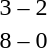<table style="text-align:center">
<tr>
<th width=200></th>
<th width=100></th>
<th width=200></th>
</tr>
<tr>
<td align=right><strong></strong></td>
<td>3 – 2</td>
<td align=left></td>
</tr>
<tr>
<td align=right><strong></strong></td>
<td>8 – 0</td>
<td align=left></td>
</tr>
</table>
